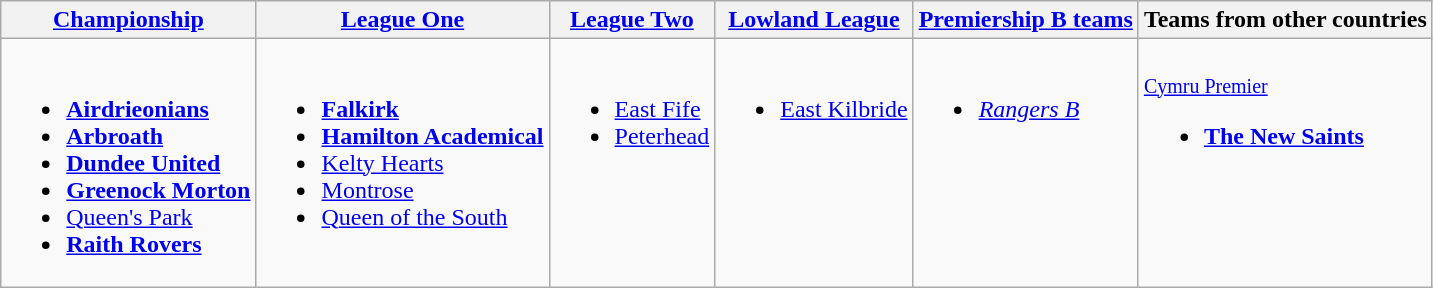<table class="wikitable">
<tr>
<th><a href='#'>Championship</a></th>
<th><a href='#'>League One</a></th>
<th><a href='#'>League Two</a></th>
<th><a href='#'>Lowland League</a></th>
<th><a href='#'>Premiership B teams</a></th>
<th>Teams from other countries</th>
</tr>
<tr>
<td valign="top"><br><ul><li><strong><a href='#'>Airdrieonians</a></strong></li><li><strong><a href='#'>Arbroath</a></strong></li><li><strong><a href='#'>Dundee United</a></strong></li><li><strong><a href='#'>Greenock Morton</a></strong></li><li><a href='#'>Queen's Park</a></li><li><strong><a href='#'>Raith Rovers</a></strong></li></ul></td>
<td valign="top"><br><ul><li><strong><a href='#'>Falkirk</a></strong></li><li><strong><a href='#'>Hamilton Academical</a></strong></li><li><a href='#'>Kelty Hearts</a></li><li><a href='#'>Montrose</a></li><li><a href='#'>Queen of the South</a></li></ul></td>
<td valign="top"><br><ul><li><a href='#'>East Fife</a></li><li><a href='#'>Peterhead</a></li></ul></td>
<td valign="top"><br><ul><li><a href='#'>East Kilbride</a></li></ul></td>
<td valign="top"><br><ul><li><em><a href='#'>Rangers B</a></em></li></ul></td>
<td valign="top"><br><small><a href='#'>Cymru Premier</a></small><ul><li><strong><a href='#'>The New Saints</a></strong></li></ul></td>
</tr>
</table>
